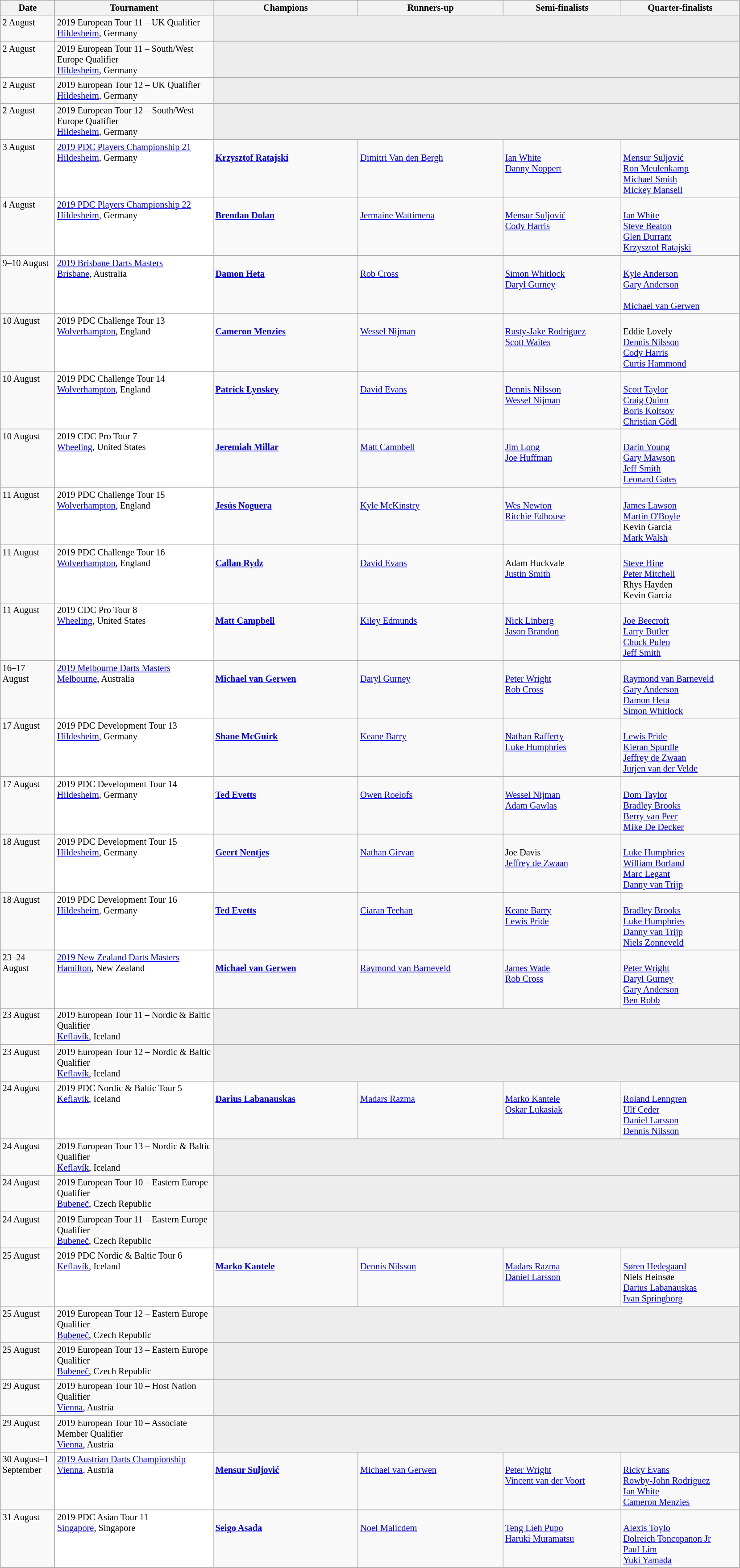<table class=wikitable style=font-size:85%>
<tr>
<th width=75>Date</th>
<th width=230>Tournament</th>
<th width=210>Champions</th>
<th width=210>Runners-up</th>
<th width=170>Semi-finalists</th>
<th width=170>Quarter-finalists</th>
</tr>
<tr valign="top">
<td rowspan=1>2 August</td>
<td>2019 European Tour 11 – UK Qualifier <br><a href='#'>Hildesheim</a>, Germany</td>
<td colspan=4 bgcolor="#ededed"></td>
</tr>
<tr valign="top">
<td rowspan=1>2 August</td>
<td>2019 European Tour 11 – South/West Europe Qualifier <br><a href='#'>Hildesheim</a>, Germany</td>
<td colspan=4 bgcolor="#ededed"></td>
</tr>
<tr valign="top">
<td rowspan=1>2 August</td>
<td>2019 European Tour 12 – UK Qualifier <br><a href='#'>Hildesheim</a>, Germany</td>
<td colspan=4 bgcolor="#ededed"></td>
</tr>
<tr valign="top">
<td rowspan=1>2 August</td>
<td>2019 European Tour 12 – South/West Europe Qualifier <br><a href='#'>Hildesheim</a>, Germany</td>
<td colspan=4 bgcolor="#ededed"></td>
</tr>
<tr valign="top">
<td>3 August</td>
<td bgcolor="#ffffff"><a href='#'>2019 PDC Players Championship 21</a><br><a href='#'>Hildesheim</a>, Germany</td>
<td><br> <strong><a href='#'>Krzysztof Ratajski</a></strong></td>
<td><br> <a href='#'>Dimitri Van den Bergh</a></td>
<td><br> <a href='#'>Ian White</a> <br>
 <a href='#'>Danny Noppert</a></td>
<td><br> <a href='#'>Mensur Suljović</a> <br>
 <a href='#'>Ron Meulenkamp</a> <br>
 <a href='#'>Michael Smith</a> <br>
 <a href='#'>Mickey Mansell</a></td>
</tr>
<tr valign="top">
<td>4 August</td>
<td bgcolor="#ffffff"><a href='#'>2019 PDC Players Championship 22</a><br><a href='#'>Hildesheim</a>, Germany</td>
<td><br> <strong><a href='#'>Brendan Dolan</a></strong></td>
<td><br> <a href='#'>Jermaine Wattimena</a></td>
<td><br> <a href='#'>Mensur Suljović</a> <br>
 <a href='#'>Cody Harris</a></td>
<td><br> <a href='#'>Ian White</a> <br>
 <a href='#'>Steve Beaton</a> <br>
 <a href='#'>Glen Durrant</a> <br>
 <a href='#'>Krzysztof Ratajski</a></td>
</tr>
<tr valign="top">
<td>9–10 August</td>
<td bgcolor="#ffffff"><a href='#'>2019 Brisbane Darts Masters</a><br><a href='#'>Brisbane</a>, Australia</td>
<td><br> <strong><a href='#'>Damon Heta</a></strong></td>
<td><br> <a href='#'>Rob Cross</a></td>
<td><br> <a href='#'>Simon Whitlock</a> <br>
 <a href='#'>Daryl Gurney</a></td>
<td><br> <a href='#'>Kyle Anderson</a> <br>
 <a href='#'>Gary Anderson</a> <br>
 <br>
 <a href='#'>Michael van Gerwen</a></td>
</tr>
<tr valign="top">
<td>10 August</td>
<td bgcolor="#ffffff">2019 PDC Challenge Tour 13<br><a href='#'>Wolverhampton</a>, England</td>
<td><br> <strong><a href='#'>Cameron Menzies</a></strong></td>
<td><br> <a href='#'>Wessel Nijman</a></td>
<td><br> <a href='#'>Rusty-Jake Rodriguez</a> <br>
 <a href='#'>Scott Waites</a></td>
<td><br> Eddie Lovely <br>
 <a href='#'>Dennis Nilsson</a> <br>
 <a href='#'>Cody Harris</a> <br>
 <a href='#'>Curtis Hammond</a></td>
</tr>
<tr valign="top">
<td>10 August</td>
<td bgcolor="#ffffff">2019 PDC Challenge Tour 14<br><a href='#'>Wolverhampton</a>, England</td>
<td><br> <strong><a href='#'>Patrick Lynskey</a></strong></td>
<td><br> <a href='#'>David Evans</a></td>
<td><br> <a href='#'>Dennis Nilsson</a> <br>
 <a href='#'>Wessel Nijman</a></td>
<td><br> <a href='#'>Scott Taylor</a> <br>
 <a href='#'>Craig Quinn</a> <br>
 <a href='#'>Boris Koltsov</a> <br>
 <a href='#'>Christian Gödl</a></td>
</tr>
<tr valign="top">
<td>10 August</td>
<td bgcolor="#ffffff">2019 CDC Pro Tour 7<br><a href='#'>Wheeling</a>, United States</td>
<td><br> <strong><a href='#'>Jeremiah Millar</a></strong></td>
<td><br> <a href='#'>Matt Campbell</a></td>
<td><br> <a href='#'>Jim Long</a> <br>
 <a href='#'>Joe Huffman</a></td>
<td><br> <a href='#'>Darin Young</a> <br>
 <a href='#'>Gary Mawson</a> <br>
 <a href='#'>Jeff Smith</a> <br>
 <a href='#'>Leonard Gates</a></td>
</tr>
<tr valign="top">
<td>11 August</td>
<td bgcolor="#ffffff">2019 PDC Challenge Tour 15<br><a href='#'>Wolverhampton</a>, England</td>
<td><br> <strong><a href='#'>Jesús Noguera</a></strong></td>
<td><br> <a href='#'>Kyle McKinstry</a></td>
<td><br> <a href='#'>Wes Newton</a> <br>
 <a href='#'>Ritchie Edhouse</a></td>
<td><br> <a href='#'>James Lawson</a> <br>
 <a href='#'>Martin O'Boyle</a> <br>
 Kevin Garcia <br>
 <a href='#'>Mark Walsh</a></td>
</tr>
<tr valign="top">
<td>11 August</td>
<td bgcolor="#ffffff">2019 PDC Challenge Tour 16<br><a href='#'>Wolverhampton</a>, England</td>
<td><br> <strong><a href='#'>Callan Rydz</a></strong></td>
<td><br> <a href='#'>David Evans</a></td>
<td><br> Adam Huckvale <br>
 <a href='#'>Justin Smith</a></td>
<td><br> <a href='#'>Steve Hine</a> <br>
 <a href='#'>Peter Mitchell</a> <br>
 Rhys Hayden <br>
 Kevin Garcia</td>
</tr>
<tr valign="top">
<td>11 August</td>
<td bgcolor="#ffffff">2019 CDC Pro Tour 8<br><a href='#'>Wheeling</a>, United States</td>
<td><br> <strong><a href='#'>Matt Campbell</a></strong></td>
<td><br> <a href='#'>Kiley Edmunds</a></td>
<td><br> <a href='#'>Nick Linberg</a> <br>
 <a href='#'>Jason Brandon</a></td>
<td><br> <a href='#'>Joe Beecroft</a> <br>
 <a href='#'>Larry Butler</a> <br>
 <a href='#'>Chuck Puleo</a> <br>
 <a href='#'>Jeff Smith</a></td>
</tr>
<tr valign="top">
<td>16–17 August</td>
<td bgcolor="#ffffff"><a href='#'>2019 Melbourne Darts Masters</a><br><a href='#'>Melbourne</a>, Australia</td>
<td><br> <strong><a href='#'>Michael van Gerwen</a></strong></td>
<td><br> <a href='#'>Daryl Gurney</a></td>
<td><br> <a href='#'>Peter Wright</a> <br>
 <a href='#'>Rob Cross</a></td>
<td><br> <a href='#'>Raymond van Barneveld</a> <br>
 <a href='#'>Gary Anderson</a> <br>
 <a href='#'>Damon Heta</a> <br>
 <a href='#'>Simon Whitlock</a></td>
</tr>
<tr valign="top">
<td>17 August</td>
<td bgcolor="#ffffff">2019 PDC Development Tour 13<br><a href='#'>Hildesheim</a>, Germany</td>
<td><br> <strong><a href='#'>Shane McGuirk</a></strong></td>
<td><br> <a href='#'>Keane Barry</a></td>
<td><br> <a href='#'>Nathan Rafferty</a> <br>
 <a href='#'>Luke Humphries</a></td>
<td><br> <a href='#'>Lewis Pride</a> <br>
 <a href='#'>Kieran Spurdle</a> <br>
 <a href='#'>Jeffrey de Zwaan</a> <br>
 <a href='#'>Jurjen van der Velde</a></td>
</tr>
<tr valign="top">
<td>17 August</td>
<td bgcolor="#ffffff">2019 PDC Development Tour 14<br><a href='#'>Hildesheim</a>, Germany</td>
<td><br> <strong><a href='#'>Ted Evetts</a></strong></td>
<td><br> <a href='#'>Owen Roelofs</a></td>
<td><br> <a href='#'>Wessel Nijman</a> <br>
 <a href='#'>Adam Gawlas</a></td>
<td><br> <a href='#'>Dom Taylor</a> <br>
 <a href='#'>Bradley Brooks</a> <br>
 <a href='#'>Berry van Peer</a> <br>
 <a href='#'>Mike De Decker</a></td>
</tr>
<tr valign="top">
<td>18 August</td>
<td bgcolor="#ffffff">2019 PDC Development Tour 15<br><a href='#'>Hildesheim</a>, Germany</td>
<td><br> <strong><a href='#'>Geert Nentjes</a></strong></td>
<td><br> <a href='#'>Nathan Girvan</a></td>
<td><br> Joe Davis <br>
 <a href='#'>Jeffrey de Zwaan</a></td>
<td><br> <a href='#'>Luke Humphries</a> <br>
 <a href='#'>William Borland</a> <br>
 <a href='#'>Marc Legant</a> <br>
 <a href='#'>Danny van Trijp</a></td>
</tr>
<tr valign="top">
<td>18 August</td>
<td bgcolor="#ffffff">2019 PDC Development Tour 16<br><a href='#'>Hildesheim</a>, Germany</td>
<td><br> <strong><a href='#'>Ted Evetts</a></strong></td>
<td><br> <a href='#'>Ciaran Teehan</a></td>
<td><br> <a href='#'>Keane Barry</a> <br>
 <a href='#'>Lewis Pride</a></td>
<td><br> <a href='#'>Bradley Brooks</a> <br>
 <a href='#'>Luke Humphries</a> <br>
 <a href='#'>Danny van Trijp</a> <br>
 <a href='#'>Niels Zonneveld</a></td>
</tr>
<tr valign="top">
<td>23–24 August</td>
<td bgcolor="#ffffff"><a href='#'>2019 New Zealand Darts Masters</a><br><a href='#'>Hamilton</a>, New Zealand</td>
<td><br> <strong><a href='#'>Michael van Gerwen</a></strong></td>
<td><br> <a href='#'>Raymond van Barneveld</a></td>
<td><br> <a href='#'>James Wade</a> <br>
 <a href='#'>Rob Cross</a></td>
<td><br> <a href='#'>Peter Wright</a> <br>
 <a href='#'>Daryl Gurney</a> <br>
 <a href='#'>Gary Anderson</a> <br>
 <a href='#'>Ben Robb</a></td>
</tr>
<tr valign="top">
<td rowspan=1>23 August</td>
<td>2019 European Tour 11 – Nordic & Baltic Qualifier <br><a href='#'>Keflavík</a>, Iceland</td>
<td colspan=4 bgcolor="#ededed"></td>
</tr>
<tr valign="top">
<td rowspan=1>23 August</td>
<td>2019 European Tour 12 – Nordic & Baltic Qualifier <br><a href='#'>Keflavík</a>, Iceland</td>
<td colspan=4 bgcolor="#ededed"></td>
</tr>
<tr valign="top">
<td>24 August</td>
<td bgcolor="#ffffff">2019 PDC Nordic & Baltic Tour 5<br><a href='#'>Keflavík</a>, Iceland</td>
<td><br> <strong><a href='#'>Darius Labanauskas</a></strong></td>
<td><br> <a href='#'>Madars Razma</a></td>
<td><br> <a href='#'>Marko Kantele</a> <br>
 <a href='#'>Oskar Lukasiak</a></td>
<td><br> <a href='#'>Roland Lenngren</a> <br>
 <a href='#'>Ulf Ceder</a> <br>
 <a href='#'>Daniel Larsson</a> <br>
 <a href='#'>Dennis Nilsson</a></td>
</tr>
<tr valign="top">
<td rowspan=1>24 August</td>
<td>2019 European Tour 13 – Nordic & Baltic Qualifier <br><a href='#'>Keflavík</a>, Iceland</td>
<td colspan=4 bgcolor="#ededed"></td>
</tr>
<tr valign="top">
<td rowspan=1>24 August</td>
<td>2019 European Tour 10 – Eastern Europe Qualifier <br><a href='#'>Bubeneč</a>, Czech Republic</td>
<td colspan=4 bgcolor="#ededed"></td>
</tr>
<tr valign="top">
<td rowspan=1>24 August</td>
<td>2019 European Tour 11 – Eastern Europe Qualifier <br><a href='#'>Bubeneč</a>, Czech Republic</td>
<td colspan=4 bgcolor="#ededed"></td>
</tr>
<tr valign="top">
<td>25 August</td>
<td bgcolor="#ffffff">2019 PDC Nordic & Baltic Tour 6<br><a href='#'>Keflavík</a>, Iceland</td>
<td><br> <strong><a href='#'>Marko Kantele</a></strong></td>
<td><br> <a href='#'>Dennis Nilsson</a></td>
<td><br> <a href='#'>Madars Razma</a> <br>
 <a href='#'>Daniel Larsson</a></td>
<td><br> <a href='#'>Søren Hedegaard</a> <br>
 Niels Heinsøe <br>
 <a href='#'>Darius Labanauskas</a> <br>
 <a href='#'>Ivan Springborg</a></td>
</tr>
<tr valign="top">
<td rowspan=1>25 August</td>
<td>2019 European Tour 12 – Eastern Europe Qualifier <br><a href='#'>Bubeneč</a>, Czech Republic</td>
<td colspan=4 bgcolor="#ededed"></td>
</tr>
<tr valign="top">
<td rowspan=1>25 August</td>
<td>2019 European Tour 13 – Eastern Europe Qualifier <br><a href='#'>Bubeneč</a>, Czech Republic</td>
<td colspan=4 bgcolor="#ededed"></td>
</tr>
<tr valign="top">
<td rowspan=1>29 August</td>
<td>2019 European Tour 10 – Host Nation Qualifier <br><a href='#'>Vienna</a>, Austria</td>
<td colspan=4 bgcolor="#ededed"></td>
</tr>
<tr valign="top">
<td rowspan=1>29 August</td>
<td>2019 European Tour 10 – Associate Member Qualifier <br><a href='#'>Vienna</a>, Austria</td>
<td colspan=4 bgcolor="#ededed"></td>
</tr>
<tr valign="top">
<td>30 August–1 September</td>
<td bgcolor="#ffffff"><a href='#'>2019 Austrian Darts Championship</a><br><a href='#'>Vienna</a>, Austria</td>
<td><br> <strong><a href='#'>Mensur Suljović</a></strong></td>
<td><br> <a href='#'>Michael van Gerwen</a></td>
<td><br> <a href='#'>Peter Wright</a> <br>
 <a href='#'>Vincent van der Voort</a></td>
<td><br> <a href='#'>Ricky Evans</a> <br>
 <a href='#'>Rowby-John Rodriguez</a> <br>
 <a href='#'>Ian White</a> <br>
 <a href='#'>Cameron Menzies</a></td>
</tr>
<tr valign="top">
<td>31 August</td>
<td bgcolor="#ffffff">2019 PDC Asian Tour 11<br><a href='#'>Singapore</a>, Singapore</td>
<td><br> <strong><a href='#'>Seigo Asada</a></strong></td>
<td><br> <a href='#'>Noel Malicdem</a></td>
<td><br> <a href='#'>Teng Lieh Pupo</a> <br>
 <a href='#'>Haruki Muramatsu</a></td>
<td><br> <a href='#'>Alexis Toylo</a> <br>
 <a href='#'>Dolreich Toncopanon Jr</a> <br>
 <a href='#'>Paul Lim</a> <br>
 <a href='#'>Yuki Yamada</a></td>
</tr>
</table>
